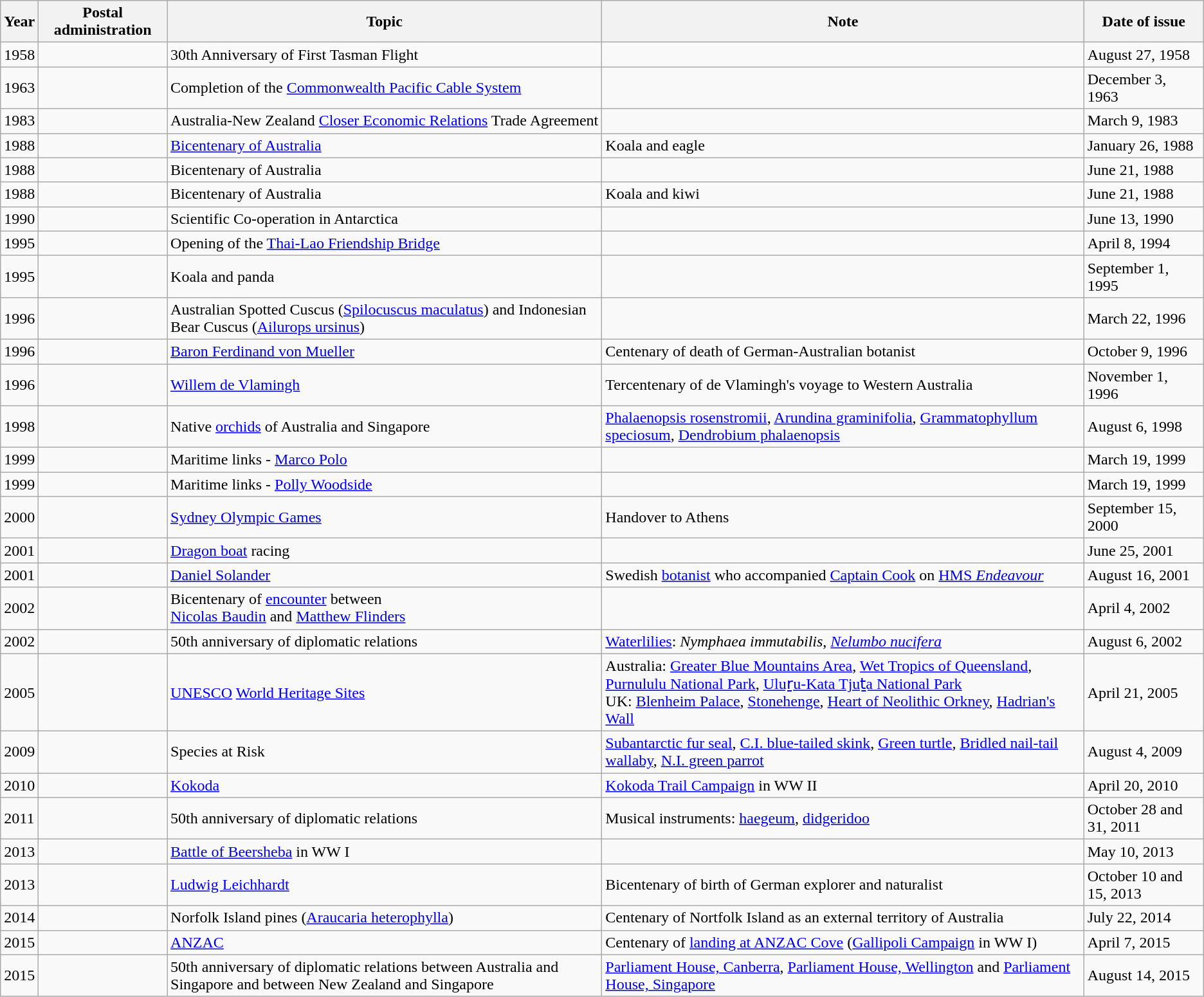<table class="wikitable">
<tr>
<th>Year</th>
<th>Postal administration</th>
<th>Topic</th>
<th>Note</th>
<th>Date of issue</th>
</tr>
<tr>
<td>1958</td>
<td></td>
<td>30th Anniversary of First Tasman Flight</td>
<td></td>
<td>August 27, 1958</td>
</tr>
<tr>
<td>1963</td>
<td><br></td>
<td>Completion of the <a href='#'>Commonwealth Pacific Cable System</a></td>
<td></td>
<td>December 3, 1963</td>
</tr>
<tr>
<td>1983</td>
<td></td>
<td>Australia-New Zealand <a href='#'>Closer Economic Relations</a> Trade Agreement</td>
<td></td>
<td>March 9, 1983</td>
</tr>
<tr>
<td>1988</td>
<td></td>
<td><a href='#'>Bicentenary of Australia</a></td>
<td>Koala and eagle</td>
<td>January 26, 1988</td>
</tr>
<tr>
<td>1988</td>
<td></td>
<td>Bicentenary of Australia</td>
<td></td>
<td>June 21, 1988</td>
</tr>
<tr>
<td>1988</td>
<td></td>
<td>Bicentenary of Australia</td>
<td>Koala and kiwi</td>
<td>June 21, 1988</td>
</tr>
<tr>
<td>1990</td>
<td></td>
<td>Scientific Co-operation in Antarctica</td>
<td></td>
<td>June 13, 1990</td>
</tr>
<tr>
<td>1995</td>
<td><br></td>
<td>Opening of the <a href='#'>Thai-Lao Friendship Bridge</a></td>
<td></td>
<td>April 8, 1994</td>
</tr>
<tr>
<td>1995</td>
<td></td>
<td>Koala and panda</td>
<td></td>
<td>September 1, 1995</td>
</tr>
<tr>
<td>1996</td>
<td></td>
<td>Australian Spotted Cuscus (<a href='#'>Spilocuscus maculatus</a>) and Indonesian Bear Cuscus (<a href='#'>Ailurops ursinus</a>)</td>
<td></td>
<td>March 22, 1996</td>
</tr>
<tr>
<td>1996</td>
<td></td>
<td><a href='#'>Baron Ferdinand von Mueller</a></td>
<td>Centenary of death of German-Australian botanist</td>
<td>October 9, 1996</td>
</tr>
<tr>
<td>1996</td>
<td></td>
<td><a href='#'>Willem de Vlamingh</a></td>
<td>Tercentenary of de Vlamingh's voyage to Western Australia</td>
<td>November 1, 1996</td>
</tr>
<tr>
<td>1998</td>
<td></td>
<td>Native <a href='#'>orchids</a> of Australia and Singapore</td>
<td><a href='#'>Phalaenopsis rosenstromii</a>, <a href='#'>Arundina graminifolia</a>, <a href='#'>Grammatophyllum speciosum</a>, <a href='#'>Dendrobium phalaenopsis</a></td>
<td>August 6, 1998</td>
</tr>
<tr>
<td>1999</td>
<td></td>
<td>Maritime links - <a href='#'>Marco Polo</a></td>
<td></td>
<td>March 19, 1999</td>
</tr>
<tr>
<td>1999</td>
<td></td>
<td>Maritime links - <a href='#'>Polly Woodside</a></td>
<td></td>
<td>March 19, 1999</td>
</tr>
<tr>
<td>2000</td>
<td></td>
<td><a href='#'>Sydney Olympic Games</a></td>
<td>Handover to Athens</td>
<td>September 15, 2000</td>
</tr>
<tr>
<td>2001</td>
<td></td>
<td><a href='#'>Dragon boat</a> racing</td>
<td></td>
<td>June 25, 2001</td>
</tr>
<tr>
<td>2001</td>
<td></td>
<td><a href='#'>Daniel Solander</a></td>
<td>Swedish <a href='#'>botanist</a> who accompanied <a href='#'>Captain Cook</a> on <a href='#'>HMS <em>Endeavour</em></a></td>
<td>August 16, 2001</td>
</tr>
<tr>
<td>2002</td>
<td></td>
<td>Bicentenary of <a href='#'>encounter</a> between <br> <a href='#'>Nicolas Baudin</a> and <a href='#'>Matthew Flinders</a></td>
<td></td>
<td>April 4, 2002</td>
</tr>
<tr>
<td>2002</td>
<td></td>
<td>50th anniversary of diplomatic relations</td>
<td><a href='#'>Waterlilies</a>: <em>Nymphaea immutabilis</em>, <em><a href='#'>Nelumbo nucifera</a></em></td>
<td>August 6, 2002</td>
</tr>
<tr>
<td>2005</td>
<td></td>
<td><a href='#'>UNESCO</a> <a href='#'>World Heritage Sites</a></td>
<td>Australia: <a href='#'>Greater Blue Mountains Area</a>, <a href='#'>Wet Tropics of Queensland</a>, <a href='#'>Purnululu National Park</a>, <a href='#'>Uluṟu-Kata Tjuṯa National Park</a><br>UK: <a href='#'>Blenheim Palace</a>, <a href='#'>Stonehenge</a>, <a href='#'>Heart of Neolithic Orkney</a>, <a href='#'>Hadrian's Wall</a></td>
<td>April 21, 2005</td>
</tr>
<tr>
<td>2009</td>
<td></td>
<td>Species at Risk</td>
<td><a href='#'>Subantarctic fur seal</a>, <a href='#'>C.I. blue-tailed skink</a>, <a href='#'>Green turtle</a>, <a href='#'>Bridled nail-tail wallaby</a>, <a href='#'>N.I. green parrot</a></td>
<td>August 4, 2009</td>
</tr>
<tr>
<td>2010</td>
<td></td>
<td><a href='#'>Kokoda</a></td>
<td><a href='#'>Kokoda Trail Campaign</a> in WW II</td>
<td>April 20, 2010</td>
</tr>
<tr>
<td>2011</td>
<td></td>
<td>50th anniversary of diplomatic relations</td>
<td>Musical instruments: <a href='#'>haegeum</a>, <a href='#'>didgeridoo</a></td>
<td>October 28 and 31, 2011</td>
</tr>
<tr>
<td>2013</td>
<td></td>
<td><a href='#'>Battle of Beersheba</a> in WW I</td>
<td></td>
<td>May 10, 2013</td>
</tr>
<tr>
<td>2013</td>
<td></td>
<td><a href='#'>Ludwig Leichhardt</a></td>
<td>Bicentenary of birth of German explorer and naturalist</td>
<td>October 10 and 15, 2013</td>
</tr>
<tr>
<td>2014</td>
<td></td>
<td>Norfolk Island pines (<a href='#'>Araucaria heterophylla</a>)</td>
<td>Centenary of Nortfolk Island as an external territory of Australia</td>
<td>July 22, 2014</td>
</tr>
<tr>
<td>2015</td>
<td></td>
<td><a href='#'>ANZAC</a></td>
<td>Centenary of <a href='#'>landing at ANZAC Cove</a> (<a href='#'>Gallipoli Campaign</a> in WW I)</td>
<td>April 7, 2015</td>
</tr>
<tr>
<td>2015</td>
<td><br></td>
<td>50th anniversary of diplomatic relations between Australia and Singapore and between New Zealand and Singapore</td>
<td><a href='#'>Parliament House, Canberra</a>, <a href='#'>Parliament House, Wellington</a> and <a href='#'>Parliament House, Singapore</a></td>
<td>August 14, 2015</td>
</tr>
</table>
